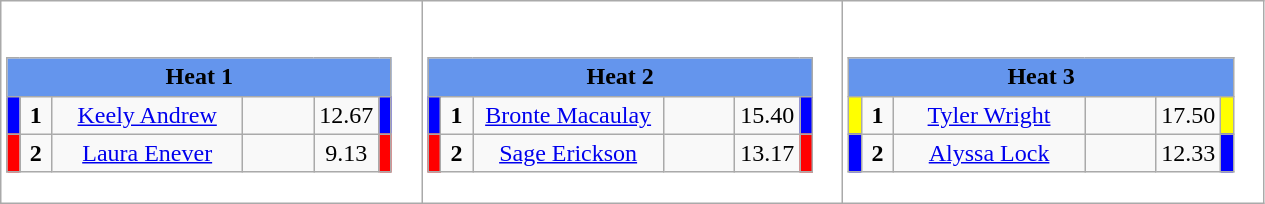<table class="wikitable" style="background:#fff;">
<tr>
<td><div><br><table class="wikitable">
<tr>
<td colspan="6"  style="text-align:center; background:#6495ed;"><strong>Heat 1</strong></td>
</tr>
<tr>
<td style="width:01px; background: #00f;"></td>
<td style="width:14px; text-align:center;"><strong>1</strong></td>
<td style="width:120px; text-align:center;"><a href='#'>Keely Andrew</a></td>
<td style="width:40px; text-align:center;"></td>
<td style="width:20px; text-align:center;">12.67</td>
<td style="width:01px; background: #00f;"></td>
</tr>
<tr>
<td style="width:01px; background: #f00;"></td>
<td style="width:14px; text-align:center;"><strong>2</strong></td>
<td style="width:120px; text-align:center;"><a href='#'>Laura Enever</a></td>
<td style="width:40px; text-align:center;"></td>
<td style="width:20px; text-align:center;">9.13</td>
<td style="width:01px; background: #f00;"></td>
</tr>
</table>
</div></td>
<td><div><br><table class="wikitable">
<tr>
<td colspan="6"  style="text-align:center; background:#6495ed;"><strong>Heat 2</strong></td>
</tr>
<tr>
<td style="width:01px; background: #00f;"></td>
<td style="width:14px; text-align:center;"><strong>1</strong></td>
<td style="width:120px; text-align:center;"><a href='#'>Bronte Macaulay</a></td>
<td style="width:40px; text-align:center;"></td>
<td style="width:20px; text-align:center;">15.40</td>
<td style="width:01px; background: #00f;"></td>
</tr>
<tr>
<td style="width:01px; background: #f00;"></td>
<td style="width:14px; text-align:center;"><strong>2</strong></td>
<td style="width:120px; text-align:center;"><a href='#'>Sage Erickson</a></td>
<td style="width:40px; text-align:center;"></td>
<td style="width:20px; text-align:center;">13.17</td>
<td style="width:01px; background: #f00;"></td>
</tr>
</table>
</div></td>
<td><div><br><table class="wikitable">
<tr>
<td colspan="6"  style="text-align:center; background:#6495ed;"><strong>Heat 3</strong></td>
</tr>
<tr>
<td style="width:01px; background: #ff0;"></td>
<td style="width:14px; text-align:center;"><strong>1</strong></td>
<td style="width:120px; text-align:center;"><a href='#'>Tyler Wright</a></td>
<td style="width:40px; text-align:center;"></td>
<td style="width:20px; text-align:center;">17.50</td>
<td style="width:01px; background: #ff0;"></td>
</tr>
<tr>
<td style="width:01px; background: #00f;"></td>
<td style="width:14px; text-align:center;"><strong>2</strong></td>
<td style="width:120px; text-align:center;"><a href='#'>Alyssa Lock</a></td>
<td style="width:40px; text-align:center;"></td>
<td style="width:20px; text-align:center;">12.33</td>
<td style="width:01px; background: #00f;"></td>
</tr>
</table>
</div></td>
</tr>
</table>
